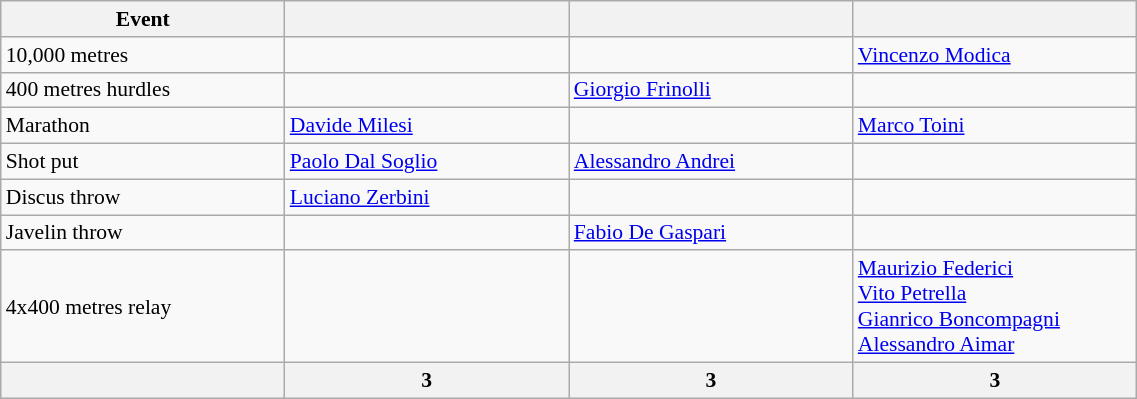<table class="wikitable" width=60% style="font-size:90%; text-align:left;">
<tr>
<th width=25%>Event</th>
<th width=25%></th>
<th width=25%></th>
<th width=25%></th>
</tr>
<tr>
<td>10,000 metres</td>
<td></td>
<td></td>
<td><a href='#'>Vincenzo Modica</a></td>
</tr>
<tr>
<td>400 metres hurdles</td>
<td></td>
<td><a href='#'>Giorgio Frinolli</a></td>
<td></td>
</tr>
<tr>
<td>Marathon</td>
<td><a href='#'>Davide Milesi</a></td>
<td></td>
<td><a href='#'>Marco Toini</a></td>
</tr>
<tr>
<td>Shot put</td>
<td><a href='#'>Paolo Dal Soglio</a></td>
<td><a href='#'>Alessandro Andrei</a></td>
<td></td>
</tr>
<tr>
<td>Discus throw</td>
<td><a href='#'>Luciano Zerbini</a></td>
<td></td>
<td></td>
</tr>
<tr>
<td>Javelin throw</td>
<td></td>
<td><a href='#'>Fabio De Gaspari</a></td>
<td></td>
</tr>
<tr>
<td>4x400 metres relay</td>
<td></td>
<td></td>
<td><a href='#'>Maurizio Federici</a><br><a href='#'>Vito Petrella</a><br><a href='#'>Gianrico Boncompagni</a><br><a href='#'>Alessandro Aimar</a></td>
</tr>
<tr>
<th></th>
<th>3</th>
<th>3</th>
<th>3</th>
</tr>
</table>
